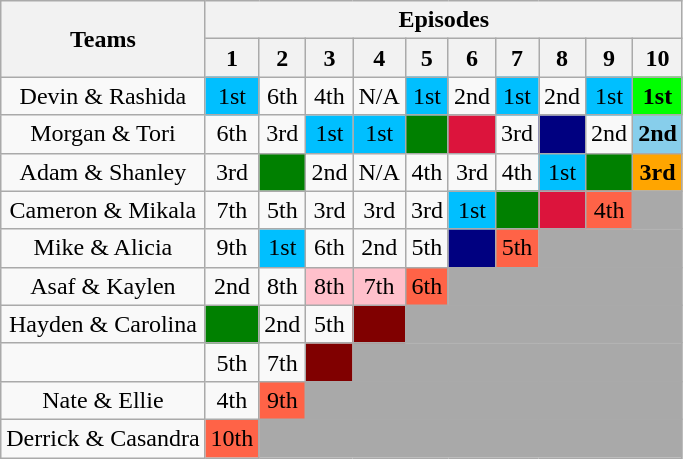<table class="wikitable" style="text-align:center">
<tr>
<th rowspan=2>Teams</th>
<th colspan=11>Episodes</th>
</tr>
<tr>
<th>1</th>
<th>2</th>
<th>3</th>
<th>4</th>
<th>5</th>
<th>6</th>
<th>7</th>
<th>8</th>
<th>9</th>
<th>10</th>
</tr>
<tr>
<td>Devin & Rashida</td>
<td bgcolor="deepskyblue">1st</td>
<td>6th</td>
<td>4th</td>
<td>N/A</td>
<td bgcolor="deepskyblue">1st</td>
<td>2nd</td>
<td bgcolor="deepskyblue">1st</td>
<td>2nd</td>
<td bgcolor="deepskyblue">1st</td>
<td bgcolor="lime"><strong>1st</strong></td>
</tr>
<tr>
<td>Morgan & Tori</td>
<td>6th</td>
<td>3rd</td>
<td bgcolor="deepskyblue">1st</td>
<td bgcolor="deepskyblue">1st</td>
<td bgcolor="green"></td>
<td bgcolor="crimson"></td>
<td>3rd</td>
<td bgcolor="navy"></td>
<td>2nd</td>
<td bgcolor="skyblue"><strong>2nd</strong></td>
</tr>
<tr>
<td>Adam & Shanley</td>
<td>3rd</td>
<td bgcolor="green"></td>
<td>2nd</td>
<td>N/A</td>
<td>4th</td>
<td>3rd</td>
<td>4th</td>
<td bgcolor="deepskyblue">1st</td>
<td bgcolor="green"></td>
<td bgcolor="orange"><strong>3rd</strong></td>
</tr>
<tr>
<td>Cameron & Mikala</td>
<td>7th</td>
<td>5th</td>
<td>3rd</td>
<td>3rd</td>
<td>3rd</td>
<td bgcolor="deepskyblue">1st</td>
<td bgcolor="green"></td>
<td bgcolor="crimson"></td>
<td bgcolor="tomato">4th</td>
<td bgcolor="darkgrey" colspan=1></td>
</tr>
<tr>
<td>Mike & Alicia</td>
<td>9th</td>
<td bgcolor="deepskyblue">1st</td>
<td>6th</td>
<td>2nd</td>
<td>5th</td>
<td bgcolor="navy"></td>
<td bgcolor="tomato">5th</td>
<td bgcolor="darkgrey" colspan=3></td>
</tr>
<tr>
<td>Asaf & Kaylen</td>
<td>2nd</td>
<td>8th</td>
<td bgcolor="pink">8th</td>
<td bgcolor="pink">7th</td>
<td bgcolor="tomato">6th</td>
<td bgcolor="darkgrey" colspan=5></td>
</tr>
<tr>
<td>Hayden & Carolina</td>
<td bgcolor="green"></td>
<td>2nd</td>
<td>5th</td>
<td bgcolor="maroon"></td>
<td bgcolor="darkgrey" colspan=6></td>
</tr>
<tr>
<td></td>
<td>5th</td>
<td>7th</td>
<td bgcolor="maroon"></td>
<td bgcolor="darkgrey" colspan=7></td>
</tr>
<tr>
<td>Nate & Ellie</td>
<td>4th</td>
<td bgcolor="tomato">9th</td>
<td bgcolor="darkgrey" colspan=8></td>
</tr>
<tr>
<td>Derrick & Casandra</td>
<td bgcolor="tomato">10th</td>
<td bgcolor="darkgrey" colspan=9></td>
</tr>
</table>
